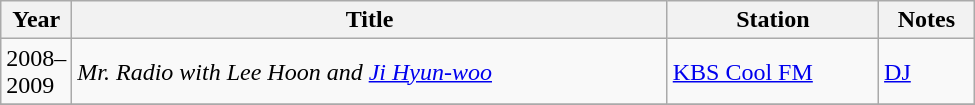<table class="wikitable" style="width:650px">
<tr>
<th width=10>Year</th>
<th>Title</th>
<th>Station</th>
<th>Notes</th>
</tr>
<tr>
<td>2008–2009</td>
<td><em>Mr. Radio with Lee Hoon and <a href='#'>Ji Hyun-woo</a></em></td>
<td><a href='#'>KBS Cool FM</a></td>
<td><a href='#'>DJ</a></td>
</tr>
<tr>
</tr>
</table>
